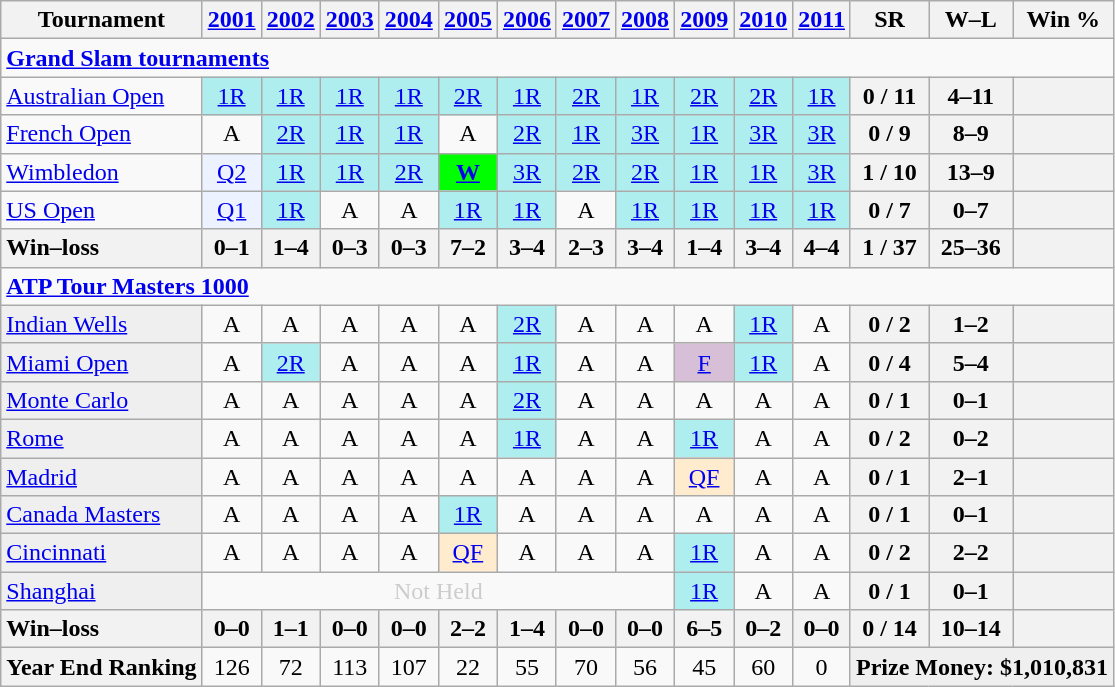<table class=wikitable style=text-align:center>
<tr>
<th>Tournament</th>
<th><a href='#'>2001</a></th>
<th><a href='#'>2002</a></th>
<th><a href='#'>2003</a></th>
<th><a href='#'>2004</a></th>
<th><a href='#'>2005</a></th>
<th><a href='#'>2006</a></th>
<th><a href='#'>2007</a></th>
<th><a href='#'>2008</a></th>
<th><a href='#'>2009</a></th>
<th><a href='#'>2010</a></th>
<th><a href='#'>2011</a></th>
<th>SR</th>
<th>W–L</th>
<th>Win %</th>
</tr>
<tr>
<td colspan=25 style=text-align:left><a href='#'><strong>Grand Slam tournaments</strong></a></td>
</tr>
<tr>
<td align=left><a href='#'>Australian Open</a></td>
<td bgcolor=afeeee><a href='#'>1R</a></td>
<td bgcolor=afeeee><a href='#'>1R</a></td>
<td bgcolor=afeeee><a href='#'>1R</a></td>
<td bgcolor=afeeee><a href='#'>1R</a></td>
<td bgcolor=afeeee><a href='#'>2R</a></td>
<td bgcolor=afeeee><a href='#'>1R</a></td>
<td bgcolor=afeeee><a href='#'>2R</a></td>
<td bgcolor=afeeee><a href='#'>1R</a></td>
<td bgcolor=afeeee><a href='#'>2R</a></td>
<td bgcolor=afeeee><a href='#'>2R</a></td>
<td bgcolor=afeeee><a href='#'>1R</a></td>
<th>0 / 11</th>
<th>4–11</th>
<th></th>
</tr>
<tr>
<td align=left><a href='#'>French Open</a></td>
<td>A</td>
<td bgcolor=afeeee><a href='#'>2R</a></td>
<td bgcolor=afeeee><a href='#'>1R</a></td>
<td bgcolor=afeeee><a href='#'>1R</a></td>
<td>A</td>
<td bgcolor=afeeee><a href='#'>2R</a></td>
<td bgcolor=afeeee><a href='#'>1R</a></td>
<td bgcolor=afeeee><a href='#'>3R</a></td>
<td bgcolor=afeeee><a href='#'>1R</a></td>
<td bgcolor=afeeee><a href='#'>3R</a></td>
<td bgcolor=afeeee><a href='#'>3R</a></td>
<th>0 / 9</th>
<th>8–9</th>
<th></th>
</tr>
<tr>
<td align=left><a href='#'>Wimbledon</a></td>
<td bgcolor=ecf2ff><a href='#'>Q2</a></td>
<td bgcolor=afeeee><a href='#'>1R</a></td>
<td bgcolor=afeeee><a href='#'>1R</a></td>
<td bgcolor=afeeee><a href='#'>2R</a></td>
<td bgcolor=lime><strong><a href='#'>W</a></strong></td>
<td bgcolor=afeeee><a href='#'>3R</a></td>
<td bgcolor=afeeee><a href='#'>2R</a></td>
<td bgcolor=afeeee><a href='#'>2R</a></td>
<td bgcolor=afeeee><a href='#'>1R</a></td>
<td bgcolor=afeeee><a href='#'>1R</a></td>
<td bgcolor=afeeee><a href='#'>3R</a></td>
<th>1 / 10</th>
<th>13–9</th>
<th></th>
</tr>
<tr>
<td align=left><a href='#'>US Open</a></td>
<td bgcolor=ecf2ff><a href='#'>Q1</a></td>
<td bgcolor=afeeee><a href='#'>1R</a></td>
<td>A</td>
<td>A</td>
<td bgcolor=afeeee><a href='#'>1R</a></td>
<td bgcolor=afeeee><a href='#'>1R</a></td>
<td>A</td>
<td bgcolor=afeeee><a href='#'>1R</a></td>
<td bgcolor=afeeee><a href='#'>1R</a></td>
<td bgcolor=afeeee><a href='#'>1R</a></td>
<td bgcolor=afeeee><a href='#'>1R</a></td>
<th>0 / 7</th>
<th>0–7</th>
<th></th>
</tr>
<tr>
<th style=text-align:left>Win–loss</th>
<th>0–1</th>
<th>1–4</th>
<th>0–3</th>
<th>0–3</th>
<th>7–2</th>
<th>3–4</th>
<th>2–3</th>
<th>3–4</th>
<th>1–4</th>
<th>3–4</th>
<th>4–4</th>
<th>1 / 37</th>
<th>25–36</th>
<th></th>
</tr>
<tr>
<td colspan=25 style=text-align:left><strong><a href='#'>ATP Tour Masters 1000</a></strong></td>
</tr>
<tr>
<td bgcolor=efefef align=left><a href='#'>Indian Wells</a></td>
<td>A</td>
<td>A</td>
<td>A</td>
<td>A</td>
<td>A</td>
<td bgcolor=afeeee><a href='#'>2R</a></td>
<td>A</td>
<td>A</td>
<td>A</td>
<td bgcolor=afeeee><a href='#'>1R</a></td>
<td>A</td>
<th>0 / 2</th>
<th>1–2</th>
<th></th>
</tr>
<tr>
<td bgcolor=efefef align=left><a href='#'>Miami Open</a></td>
<td>A</td>
<td bgcolor=afeeee><a href='#'>2R</a></td>
<td>A</td>
<td>A</td>
<td>A</td>
<td bgcolor=afeeee><a href='#'>1R</a></td>
<td>A</td>
<td>A</td>
<td bgcolor=D8BFD8><a href='#'>F</a></td>
<td bgcolor=afeeee><a href='#'>1R</a></td>
<td>A</td>
<th>0 / 4</th>
<th>5–4</th>
<th></th>
</tr>
<tr>
<td bgcolor=efefef align=left><a href='#'>Monte Carlo</a></td>
<td>A</td>
<td>A</td>
<td>A</td>
<td>A</td>
<td>A</td>
<td bgcolor=afeeee><a href='#'>2R</a></td>
<td>A</td>
<td>A</td>
<td>A</td>
<td>A</td>
<td>A</td>
<th>0 / 1</th>
<th>0–1</th>
<th></th>
</tr>
<tr>
<td bgcolor=efefef align=left><a href='#'>Rome</a></td>
<td>A</td>
<td>A</td>
<td>A</td>
<td>A</td>
<td>A</td>
<td bgcolor=afeeee><a href='#'>1R</a></td>
<td>A</td>
<td>A</td>
<td bgcolor=afeeee><a href='#'>1R</a></td>
<td>A</td>
<td>A</td>
<th>0 / 2</th>
<th>0–2</th>
<th></th>
</tr>
<tr>
<td bgcolor=efefef align=left><a href='#'>Madrid</a></td>
<td>A</td>
<td>A</td>
<td>A</td>
<td>A</td>
<td>A</td>
<td>A</td>
<td>A</td>
<td>A</td>
<td bgcolor=ffebcd><a href='#'>QF</a></td>
<td>A</td>
<td>A</td>
<th>0 / 1</th>
<th>2–1</th>
<th></th>
</tr>
<tr>
<td bgcolor=efefef align=left><a href='#'>Canada Masters</a></td>
<td>A</td>
<td>A</td>
<td>A</td>
<td>A</td>
<td bgcolor=afeeee><a href='#'>1R</a></td>
<td>A</td>
<td>A</td>
<td>A</td>
<td>A</td>
<td>A</td>
<td>A</td>
<th>0 / 1</th>
<th>0–1</th>
<th></th>
</tr>
<tr>
<td bgcolor=efefef align=left><a href='#'>Cincinnati</a></td>
<td>A</td>
<td>A</td>
<td>A</td>
<td>A</td>
<td bgcolor=ffebcd><a href='#'>QF</a></td>
<td>A</td>
<td>A</td>
<td>A</td>
<td bgcolor=afeeee><a href='#'>1R</a></td>
<td>A</td>
<td>A</td>
<th>0 / 2</th>
<th>2–2</th>
<th></th>
</tr>
<tr>
<td bgcolor=efefef align=left><a href='#'>Shanghai</a></td>
<td align="center" colspan="8" style="color:#cccccc;">Not Held</td>
<td bgcolor=afeeee><a href='#'>1R</a></td>
<td>A</td>
<td>A</td>
<th>0 / 1</th>
<th>0–1</th>
<th></th>
</tr>
<tr>
<th style=text-align:left>Win–loss</th>
<th>0–0</th>
<th>1–1</th>
<th>0–0</th>
<th>0–0</th>
<th>2–2</th>
<th>1–4</th>
<th>0–0</th>
<th>0–0</th>
<th>6–5</th>
<th>0–2</th>
<th>0–0</th>
<th>0 / 14</th>
<th>10–14</th>
<th></th>
</tr>
<tr>
<th style=text-align:left>Year End Ranking</th>
<td>126</td>
<td>72</td>
<td>113</td>
<td>107</td>
<td>22</td>
<td>55</td>
<td>70</td>
<td>56</td>
<td>45</td>
<td>60</td>
<td>0</td>
<td colspan=4 align="center" style="background:#EFEFEF;"><strong>Prize Money: $1,010,831</strong></td>
</tr>
</table>
